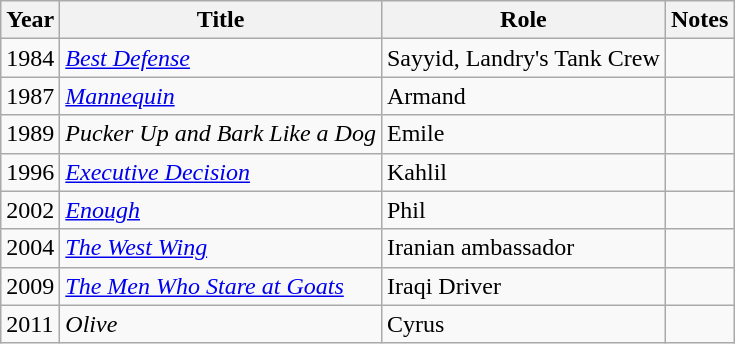<table class="wikitable">
<tr>
<th>Year</th>
<th>Title</th>
<th>Role</th>
<th>Notes</th>
</tr>
<tr>
<td>1984</td>
<td><em><a href='#'>Best Defense</a></em></td>
<td>Sayyid, Landry's Tank Crew</td>
<td></td>
</tr>
<tr>
<td>1987</td>
<td><em><a href='#'>Mannequin</a></em></td>
<td>Armand</td>
<td></td>
</tr>
<tr>
<td>1989</td>
<td><em>Pucker Up and Bark Like a Dog</em></td>
<td>Emile</td>
<td></td>
</tr>
<tr>
<td>1996</td>
<td><em><a href='#'>Executive Decision</a></em></td>
<td>Kahlil</td>
<td></td>
</tr>
<tr>
<td>2002</td>
<td><em><a href='#'>Enough</a></em></td>
<td>Phil</td>
<td></td>
</tr>
<tr>
<td>2004</td>
<td><em><a href='#'>The West Wing</a></em></td>
<td>Iranian ambassador</td>
<td></td>
</tr>
<tr>
<td>2009</td>
<td><em><a href='#'>The Men Who Stare at Goats</a></em></td>
<td>Iraqi Driver</td>
<td></td>
</tr>
<tr>
<td>2011</td>
<td><em>Olive</em></td>
<td>Cyrus</td>
<td></td>
</tr>
</table>
